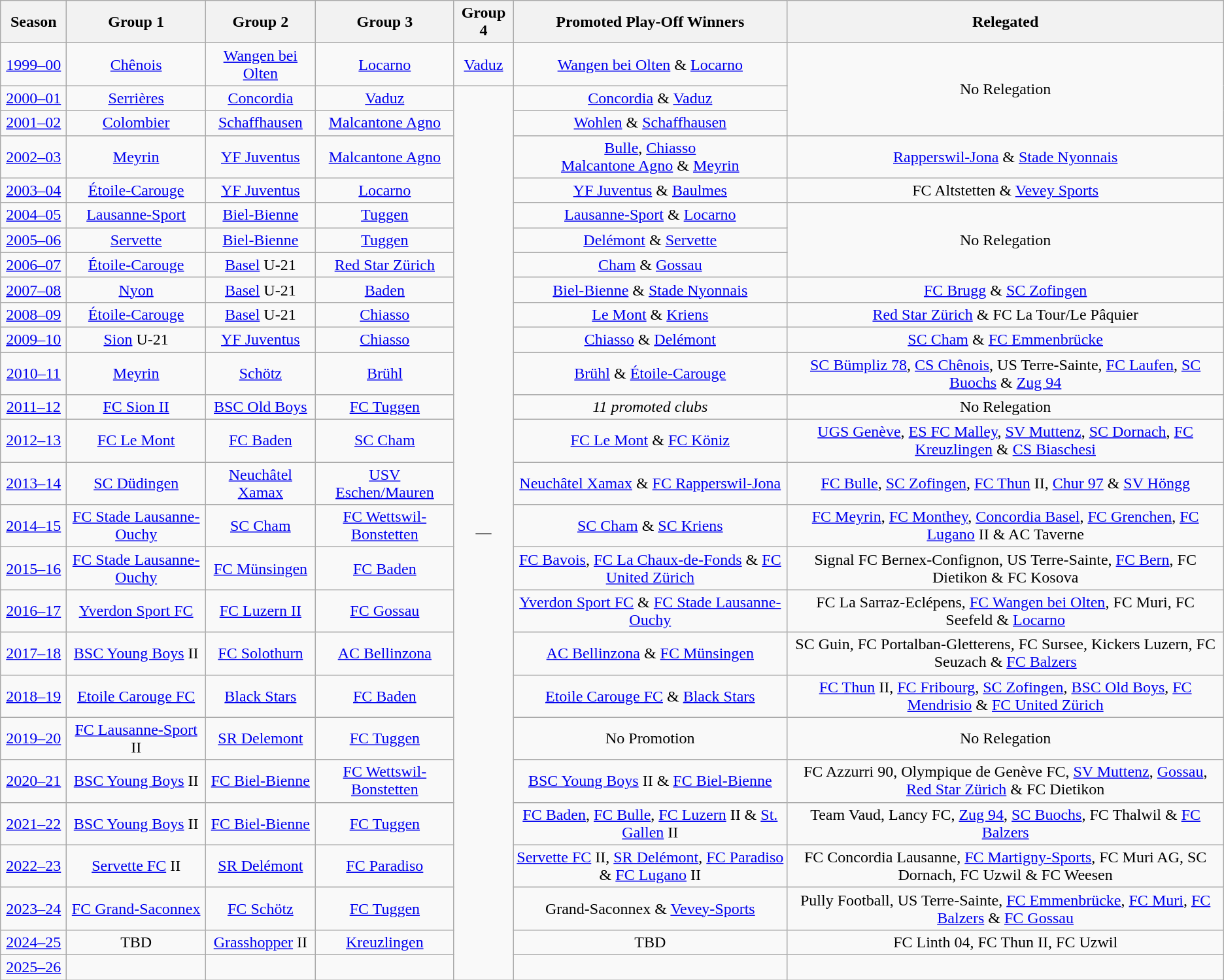<table class="wikitable" style="text-align:center;">
<tr>
<th width="60">Season</th>
<th>Group 1</th>
<th>Group 2</th>
<th>Group 3</th>
<th>Group 4</th>
<th>Promoted Play-Off Winners</th>
<th>Relegated</th>
</tr>
<tr>
<td><a href='#'>1999–00</a></td>
<td><a href='#'>Chênois</a></td>
<td><a href='#'>Wangen bei Olten</a></td>
<td><a href='#'>Locarno</a></td>
<td><a href='#'>Vaduz</a></td>
<td><a href='#'>Wangen bei Olten</a> & <a href='#'>Locarno</a></td>
<td rowspan="3">No Relegation</td>
</tr>
<tr>
<td><a href='#'>2000–01</a></td>
<td><a href='#'>Serrières</a></td>
<td><a href='#'>Concordia</a></td>
<td><a href='#'>Vaduz</a></td>
<td rowspan=26>—</td>
<td><a href='#'>Concordia</a> & <a href='#'>Vaduz</a></td>
</tr>
<tr>
<td><a href='#'>2001–02</a></td>
<td><a href='#'>Colombier</a></td>
<td><a href='#'>Schaffhausen</a></td>
<td><a href='#'>Malcantone Agno</a></td>
<td><a href='#'>Wohlen</a> & <a href='#'>Schaffhausen</a></td>
</tr>
<tr>
<td><a href='#'>2002–03</a></td>
<td><a href='#'>Meyrin</a></td>
<td><a href='#'>YF Juventus</a></td>
<td><a href='#'>Malcantone Agno</a></td>
<td><a href='#'>Bulle</a>, <a href='#'>Chiasso</a><br><a href='#'>Malcantone Agno</a> & <a href='#'>Meyrin</a></td>
<td><a href='#'>Rapperswil-Jona</a> & <a href='#'>Stade Nyonnais</a></td>
</tr>
<tr>
<td><a href='#'>2003–04</a></td>
<td><a href='#'>Étoile-Carouge</a></td>
<td><a href='#'>YF Juventus</a></td>
<td><a href='#'>Locarno</a></td>
<td><a href='#'>YF Juventus</a> & <a href='#'>Baulmes</a></td>
<td>FC Altstetten & <a href='#'>Vevey Sports</a></td>
</tr>
<tr>
<td><a href='#'>2004–05</a></td>
<td><a href='#'>Lausanne-Sport</a></td>
<td><a href='#'>Biel-Bienne</a></td>
<td><a href='#'>Tuggen</a></td>
<td><a href='#'>Lausanne-Sport</a> & <a href='#'>Locarno</a></td>
<td rowspan="3">No Relegation</td>
</tr>
<tr>
<td><a href='#'>2005–06</a></td>
<td><a href='#'>Servette</a></td>
<td><a href='#'>Biel-Bienne</a></td>
<td><a href='#'>Tuggen</a></td>
<td><a href='#'>Delémont</a> & <a href='#'>Servette</a></td>
</tr>
<tr>
<td><a href='#'>2006–07</a></td>
<td><a href='#'>Étoile-Carouge</a></td>
<td><a href='#'>Basel</a> U-21</td>
<td><a href='#'>Red Star Zürich</a></td>
<td><a href='#'>Cham</a> & <a href='#'>Gossau</a></td>
</tr>
<tr>
<td><a href='#'>2007–08</a></td>
<td><a href='#'>Nyon</a></td>
<td><a href='#'>Basel</a> U-21</td>
<td><a href='#'>Baden</a></td>
<td><a href='#'>Biel-Bienne</a> & <a href='#'>Stade Nyonnais</a></td>
<td><a href='#'>FC Brugg</a> & <a href='#'>SC Zofingen</a></td>
</tr>
<tr>
<td><a href='#'>2008–09</a></td>
<td><a href='#'>Étoile-Carouge</a></td>
<td><a href='#'>Basel</a> U-21</td>
<td><a href='#'>Chiasso</a></td>
<td><a href='#'>Le Mont</a> & <a href='#'>Kriens</a></td>
<td><a href='#'>Red Star Zürich</a> & FC La Tour/Le Pâquier</td>
</tr>
<tr>
<td><a href='#'>2009–10</a></td>
<td><a href='#'>Sion</a> U-21</td>
<td><a href='#'>YF Juventus</a></td>
<td><a href='#'>Chiasso</a></td>
<td><a href='#'>Chiasso</a> & <a href='#'>Delémont</a></td>
<td><a href='#'>SC Cham</a> & <a href='#'>FC Emmenbrücke</a></td>
</tr>
<tr>
<td><a href='#'>2010–11</a></td>
<td><a href='#'>Meyrin</a></td>
<td><a href='#'>Schötz</a></td>
<td><a href='#'>Brühl</a></td>
<td><a href='#'>Brühl</a> & <a href='#'>Étoile-Carouge</a></td>
<td><a href='#'>SC Bümpliz 78</a>, <a href='#'>CS Chênois</a>, US Terre-Sainte, <a href='#'>FC Laufen</a>, <a href='#'>SC Buochs</a> & <a href='#'>Zug 94</a></td>
</tr>
<tr>
<td><a href='#'>2011–12</a></td>
<td><a href='#'>FC Sion II</a></td>
<td><a href='#'>BSC Old Boys</a></td>
<td><a href='#'>FC Tuggen</a></td>
<td><em>11 promoted clubs</em></td>
<td>No Relegation</td>
</tr>
<tr>
<td><a href='#'>2012–13</a></td>
<td><a href='#'>FC Le Mont</a></td>
<td><a href='#'>FC Baden</a></td>
<td><a href='#'>SC Cham</a></td>
<td><a href='#'>FC Le Mont</a> & <a href='#'>FC Köniz</a></td>
<td><a href='#'>UGS Genève</a>, <a href='#'>ES FC Malley</a>, <a href='#'>SV Muttenz</a>, <a href='#'>SC Dornach</a>, <a href='#'>FC Kreuzlingen</a> & <a href='#'>CS Biaschesi</a></td>
</tr>
<tr>
<td><a href='#'>2013–14</a></td>
<td><a href='#'>SC Düdingen</a></td>
<td><a href='#'>Neuchâtel Xamax</a></td>
<td><a href='#'>USV Eschen/Mauren</a></td>
<td><a href='#'>Neuchâtel Xamax</a> & <a href='#'>FC Rapperswil-Jona</a></td>
<td><a href='#'>FC Bulle</a>, <a href='#'>SC Zofingen</a>, <a href='#'>FC Thun</a> II, <a href='#'>Chur 97</a> & <a href='#'>SV Höngg</a></td>
</tr>
<tr>
<td><a href='#'>2014–15</a></td>
<td><a href='#'>FC Stade Lausanne-Ouchy</a></td>
<td><a href='#'>SC Cham</a></td>
<td><a href='#'>FC Wettswil-Bonstetten</a></td>
<td><a href='#'>SC Cham</a> & <a href='#'>SC Kriens</a></td>
<td><a href='#'>FC Meyrin</a>, <a href='#'>FC Monthey</a>, <a href='#'>Concordia Basel</a>, <a href='#'>FC Grenchen</a>, <a href='#'>FC Lugano</a> II & AC Taverne</td>
</tr>
<tr>
<td><a href='#'>2015–16</a></td>
<td><a href='#'>FC Stade Lausanne-Ouchy</a></td>
<td><a href='#'>FC Münsingen</a></td>
<td><a href='#'>FC Baden</a></td>
<td><a href='#'>FC Bavois</a>, <a href='#'>FC La Chaux-de-Fonds</a> & <a href='#'>FC United Zürich</a></td>
<td>Signal FC Bernex-Confignon, US Terre-Sainte, <a href='#'>FC Bern</a>, FC Dietikon & FC Kosova</td>
</tr>
<tr>
<td><a href='#'>2016–17</a></td>
<td><a href='#'>Yverdon Sport FC</a></td>
<td><a href='#'>FC Luzern II</a></td>
<td><a href='#'>FC Gossau</a></td>
<td><a href='#'>Yverdon Sport FC</a> & <a href='#'>FC Stade Lausanne-Ouchy</a></td>
<td>FC La Sarraz-Eclépens, <a href='#'>FC Wangen bei Olten</a>, FC Muri, FC Seefeld & <a href='#'>Locarno</a></td>
</tr>
<tr>
<td><a href='#'>2017–18</a></td>
<td><a href='#'>BSC Young Boys</a> II</td>
<td><a href='#'>FC Solothurn</a></td>
<td><a href='#'>AC Bellinzona</a></td>
<td><a href='#'>AC Bellinzona</a> & <a href='#'>FC Münsingen</a></td>
<td>SC Guin, FC Portalban-Gletterens, FC Sursee, Kickers Luzern, FC Seuzach & <a href='#'>FC Balzers</a></td>
</tr>
<tr>
<td><a href='#'>2018–19</a></td>
<td><a href='#'>Etoile Carouge FC</a></td>
<td><a href='#'>Black Stars</a></td>
<td><a href='#'>FC Baden</a></td>
<td><a href='#'>Etoile Carouge FC</a> & <a href='#'>Black Stars</a></td>
<td><a href='#'>FC Thun</a> II, <a href='#'>FC Fribourg</a>, <a href='#'>SC Zofingen</a>, <a href='#'>BSC Old Boys</a>, <a href='#'>FC Mendrisio</a> & <a href='#'>FC United Zürich</a></td>
</tr>
<tr>
<td><a href='#'>2019–20</a></td>
<td><a href='#'>FC Lausanne-Sport</a> II</td>
<td><a href='#'>SR Delemont</a></td>
<td><a href='#'>FC Tuggen</a></td>
<td>No Promotion</td>
<td>No Relegation</td>
</tr>
<tr>
<td><a href='#'>2020–21</a></td>
<td><a href='#'>BSC Young Boys</a> II</td>
<td><a href='#'>FC Biel-Bienne</a></td>
<td><a href='#'>FC Wettswil-Bonstetten</a></td>
<td><a href='#'>BSC Young Boys</a> II & <a href='#'>FC Biel-Bienne</a></td>
<td>FC Azzurri 90, Olympique de Genève FC, <a href='#'>SV Muttenz</a>, <a href='#'>Gossau</a>, <a href='#'>Red Star Zürich</a> & FC Dietikon</td>
</tr>
<tr>
<td><a href='#'>2021–22</a></td>
<td><a href='#'>BSC Young Boys</a> II</td>
<td><a href='#'>FC Biel-Bienne</a></td>
<td><a href='#'>FC Tuggen</a></td>
<td><a href='#'>FC Baden</a>, <a href='#'>FC Bulle</a>, <a href='#'>FC Luzern</a> II & <a href='#'>St. Gallen</a> II</td>
<td>Team Vaud, Lancy FC, <a href='#'>Zug 94</a>, <a href='#'>SC Buochs</a>, FC Thalwil & <a href='#'>FC Balzers</a></td>
</tr>
<tr>
<td><a href='#'>2022–23</a></td>
<td><a href='#'>Servette FC</a> II</td>
<td><a href='#'>SR Delémont</a></td>
<td><a href='#'>FC Paradiso</a></td>
<td><a href='#'>Servette FC</a> II, <a href='#'>SR Delémont</a>, <a href='#'>FC Paradiso</a> & <a href='#'>FC Lugano</a> II</td>
<td>FC Concordia Lausanne, <a href='#'>FC Martigny-Sports</a>, FC Muri AG, SC Dornach, FC Uzwil & FC Weesen</td>
</tr>
<tr>
<td><a href='#'>2023–24</a></td>
<td><a href='#'>FC Grand-Saconnex</a></td>
<td><a href='#'>FC Schötz</a></td>
<td><a href='#'>FC Tuggen</a></td>
<td>Grand-Saconnex & <a href='#'>Vevey-Sports</a></td>
<td>Pully Football, US Terre-Sainte, <a href='#'>FC Emmenbrücke</a>, <a href='#'>FC Muri</a>, <a href='#'>FC Balzers</a> & <a href='#'>FC Gossau</a></td>
</tr>
<tr>
<td><a href='#'>2024–25</a></td>
<td>TBD</td>
<td><a href='#'>Grasshopper</a> II</td>
<td><a href='#'>Kreuzlingen</a></td>
<td>TBD</td>
<td>FC Linth 04, FC Thun II, FC Uzwil</td>
</tr>
<tr>
<td><a href='#'>2025–26</a></td>
<td></td>
<td></td>
<td></td>
<td></td>
<td></td>
</tr>
</table>
